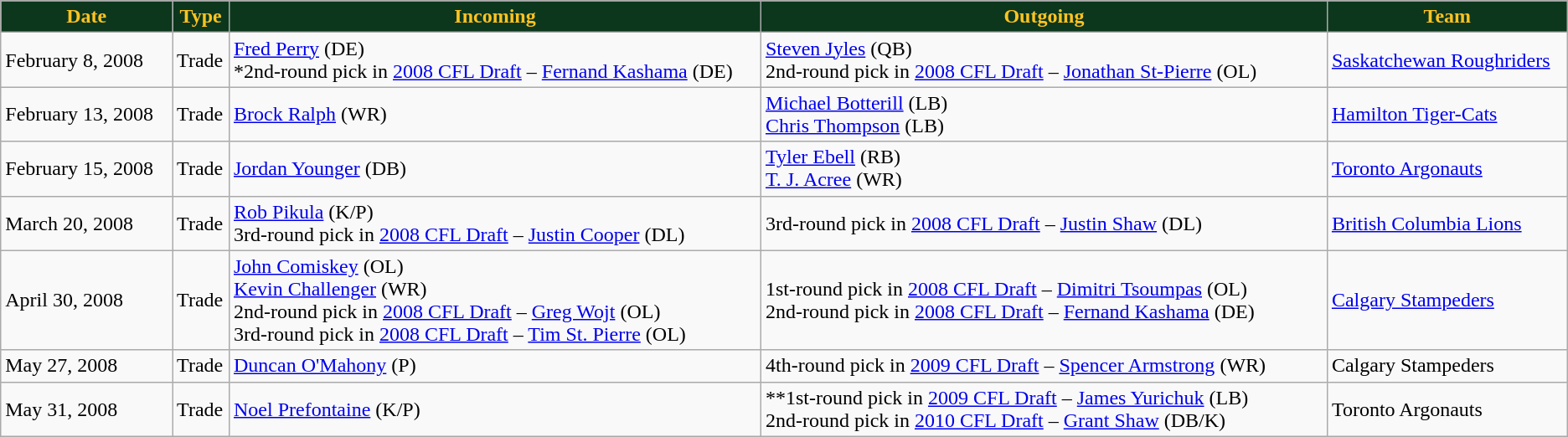<table class="wikitable">
<tr>
<th style="background:#0C371D;color:#ffc322;" width="10%">Date</th>
<th style="background:#0C371D;color:#ffc322;" width="1%">Type</th>
<th style="background:#0C371D;color:#ffc322;" width="31%">Incoming</th>
<th style="background:#0C371D;color:#ffc322;" width="33%">Outgoing</th>
<th style="background:#0C371D;color:#ffc322;" width="14%">Team</th>
</tr>
<tr>
<td>February 8, 2008</td>
<td>Trade</td>
<td><a href='#'>Fred Perry</a> (DE)<br>*2nd-round pick in <a href='#'>2008 CFL Draft</a> – <a href='#'>Fernand Kashama</a> (DE)</td>
<td><a href='#'>Steven Jyles</a> (QB)<br> 2nd-round pick in <a href='#'>2008 CFL Draft</a> – <a href='#'>Jonathan St-Pierre</a> (OL)</td>
<td><a href='#'>Saskatchewan Roughriders</a></td>
</tr>
<tr>
<td>February 13, 2008</td>
<td>Trade</td>
<td><a href='#'>Brock Ralph</a> (WR)</td>
<td><a href='#'>Michael Botterill</a> (LB)<br><a href='#'>Chris Thompson</a> (LB)</td>
<td><a href='#'>Hamilton Tiger-Cats</a></td>
</tr>
<tr>
<td>February 15, 2008</td>
<td>Trade</td>
<td><a href='#'>Jordan Younger</a> (DB)</td>
<td><a href='#'>Tyler Ebell</a> (RB)<br><a href='#'>T. J. Acree</a> (WR)</td>
<td><a href='#'>Toronto Argonauts</a></td>
</tr>
<tr>
<td>March 20, 2008</td>
<td>Trade</td>
<td><a href='#'>Rob Pikula</a> (K/P)<br> 3rd-round pick in <a href='#'>2008 CFL Draft</a> – <a href='#'>Justin Cooper</a> (DL)</td>
<td>3rd-round pick in <a href='#'>2008 CFL Draft</a> – <a href='#'>Justin Shaw</a> (DL)</td>
<td><a href='#'>British Columbia Lions</a></td>
</tr>
<tr>
<td>April 30, 2008</td>
<td>Trade</td>
<td><a href='#'>John Comiskey</a> (OL)<br><a href='#'>Kevin Challenger</a> (WR)<br>2nd-round pick in <a href='#'>2008 CFL Draft</a> – <a href='#'>Greg Wojt</a> (OL)<br> 3rd-round pick in <a href='#'>2008 CFL Draft</a> – <a href='#'>Tim St. Pierre</a> (OL)</td>
<td>1st-round pick in <a href='#'>2008 CFL Draft</a> – <a href='#'>Dimitri Tsoumpas</a> (OL)<br>2nd-round pick in <a href='#'>2008 CFL Draft</a> – <a href='#'>Fernand Kashama</a> (DE)</td>
<td><a href='#'>Calgary Stampeders</a></td>
</tr>
<tr>
<td>May 27, 2008</td>
<td>Trade</td>
<td><a href='#'>Duncan O'Mahony</a> (P)</td>
<td>4th-round pick in <a href='#'>2009 CFL Draft</a> – <a href='#'>Spencer Armstrong</a> (WR)</td>
<td>Calgary Stampeders</td>
</tr>
<tr>
<td>May 31, 2008</td>
<td>Trade</td>
<td><a href='#'>Noel Prefontaine</a> (K/P)</td>
<td>**1st-round pick in <a href='#'>2009 CFL Draft</a> – <a href='#'>James Yurichuk</a> (LB)<br>2nd-round pick in <a href='#'>2010 CFL Draft</a> – <a href='#'>Grant Shaw</a> (DB/K)</td>
<td>Toronto Argonauts</td>
</tr>
</table>
